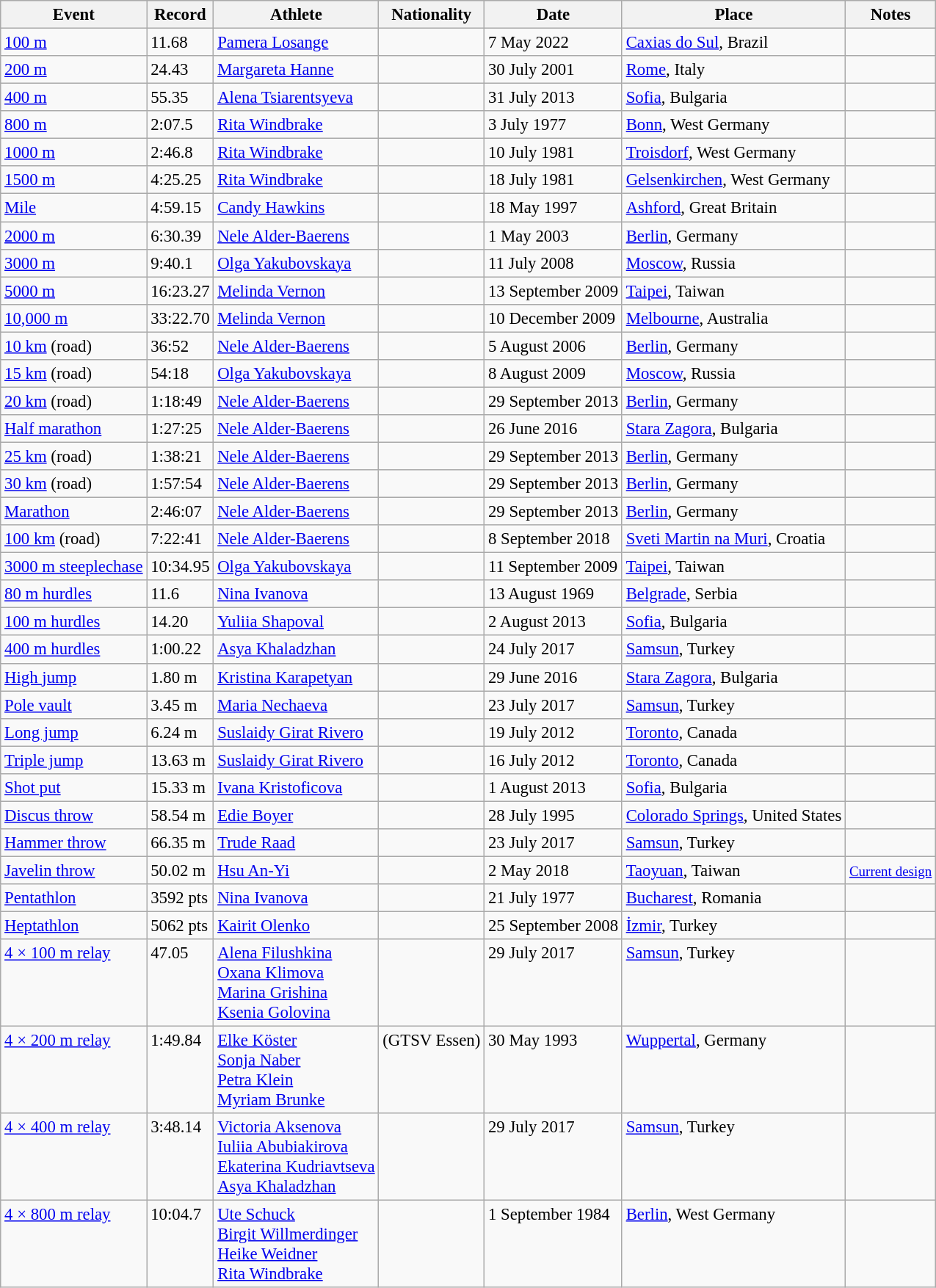<table class="wikitable sortable" style="font-size:95%;">
<tr>
<th>Event</th>
<th>Record</th>
<th>Athlete</th>
<th>Nationality</th>
<th>Date</th>
<th>Place</th>
<th>Notes</th>
</tr>
<tr>
<td><a href='#'>100 m</a></td>
<td>11.68 </td>
<td><a href='#'>Pamera Losange</a></td>
<td></td>
<td>7 May 2022</td>
<td><a href='#'>Caxias do Sul</a>, Brazil</td>
<td></td>
</tr>
<tr>
<td><a href='#'>200 m</a></td>
<td>24.43</td>
<td><a href='#'>Margareta Hanne</a></td>
<td></td>
<td>30 July 2001</td>
<td><a href='#'>Rome</a>, Italy</td>
<td></td>
</tr>
<tr>
<td><a href='#'>400 m</a></td>
<td>55.35</td>
<td><a href='#'>Alena Tsiarentsyeva</a></td>
<td></td>
<td>31 July 2013</td>
<td><a href='#'>Sofia</a>, Bulgaria</td>
<td></td>
</tr>
<tr>
<td><a href='#'>800 m</a></td>
<td>2:07.5</td>
<td><a href='#'>Rita Windbrake</a></td>
<td></td>
<td>3 July 1977</td>
<td><a href='#'>Bonn</a>, West Germany</td>
<td></td>
</tr>
<tr>
<td><a href='#'>1000 m</a></td>
<td>2:46.8</td>
<td><a href='#'>Rita Windbrake</a></td>
<td></td>
<td>10 July 1981</td>
<td><a href='#'>Troisdorf</a>, West Germany</td>
<td></td>
</tr>
<tr>
<td><a href='#'>1500 m</a></td>
<td>4:25.25</td>
<td><a href='#'>Rita Windbrake</a></td>
<td></td>
<td>18 July 1981</td>
<td><a href='#'>Gelsenkirchen</a>, West Germany</td>
<td></td>
</tr>
<tr>
<td><a href='#'>Mile</a></td>
<td>4:59.15</td>
<td><a href='#'>Candy Hawkins</a></td>
<td></td>
<td>18 May 1997</td>
<td><a href='#'>Ashford</a>, Great Britain</td>
<td></td>
</tr>
<tr>
<td><a href='#'>2000 m</a></td>
<td>6:30.39</td>
<td><a href='#'>Nele Alder-Baerens</a></td>
<td></td>
<td>1 May 2003</td>
<td><a href='#'>Berlin</a>, Germany</td>
<td></td>
</tr>
<tr>
<td><a href='#'>3000 m</a></td>
<td>9:40.1</td>
<td><a href='#'>Olga Yakubovskaya</a></td>
<td></td>
<td>11 July 2008</td>
<td><a href='#'>Moscow</a>, Russia</td>
<td></td>
</tr>
<tr>
<td><a href='#'>5000 m</a></td>
<td>16:23.27</td>
<td><a href='#'>Melinda Vernon</a></td>
<td></td>
<td>13 September 2009</td>
<td><a href='#'>Taipei</a>, Taiwan</td>
<td></td>
</tr>
<tr>
<td><a href='#'>10,000 m</a></td>
<td>33:22.70</td>
<td><a href='#'>Melinda Vernon</a></td>
<td></td>
<td>10 December 2009</td>
<td><a href='#'>Melbourne</a>, Australia</td>
<td></td>
</tr>
<tr>
<td><a href='#'>10 km</a> (road)</td>
<td>36:52</td>
<td><a href='#'>Nele Alder-Baerens</a></td>
<td></td>
<td>5 August 2006</td>
<td><a href='#'>Berlin</a>, Germany</td>
<td></td>
</tr>
<tr>
<td><a href='#'>15 km</a> (road)</td>
<td>54:18</td>
<td><a href='#'>Olga Yakubovskaya</a></td>
<td></td>
<td>8 August 2009</td>
<td><a href='#'>Moscow</a>, Russia</td>
<td></td>
</tr>
<tr>
<td><a href='#'>20 km</a> (road)</td>
<td>1:18:49</td>
<td><a href='#'>Nele Alder-Baerens</a></td>
<td></td>
<td>29 September 2013</td>
<td><a href='#'>Berlin</a>, Germany</td>
<td></td>
</tr>
<tr>
<td><a href='#'>Half marathon</a></td>
<td>1:27:25</td>
<td><a href='#'>Nele Alder-Baerens</a></td>
<td></td>
<td>26 June 2016</td>
<td><a href='#'>Stara Zagora</a>, Bulgaria</td>
<td></td>
</tr>
<tr>
<td><a href='#'>25 km</a> (road)</td>
<td>1:38:21</td>
<td><a href='#'>Nele Alder-Baerens</a></td>
<td></td>
<td>29 September 2013</td>
<td><a href='#'>Berlin</a>, Germany</td>
<td></td>
</tr>
<tr>
<td><a href='#'>30 km</a> (road)</td>
<td>1:57:54</td>
<td><a href='#'>Nele Alder-Baerens</a></td>
<td></td>
<td>29 September 2013</td>
<td><a href='#'>Berlin</a>, Germany</td>
<td></td>
</tr>
<tr>
<td><a href='#'>Marathon</a></td>
<td>2:46:07</td>
<td><a href='#'>Nele Alder-Baerens</a></td>
<td></td>
<td>29 September 2013</td>
<td><a href='#'>Berlin</a>, Germany</td>
<td></td>
</tr>
<tr>
<td><a href='#'>100 km</a> (road)</td>
<td>7:22:41</td>
<td><a href='#'>Nele Alder-Baerens</a></td>
<td></td>
<td>8 September 2018</td>
<td><a href='#'>Sveti Martin na Muri</a>, Croatia</td>
<td></td>
</tr>
<tr>
<td><a href='#'>3000 m steeplechase</a></td>
<td>10:34.95</td>
<td><a href='#'>Olga Yakubovskaya</a></td>
<td></td>
<td>11 September 2009</td>
<td><a href='#'>Taipei</a>, Taiwan</td>
<td></td>
</tr>
<tr>
<td><a href='#'>80 m hurdles</a></td>
<td>11.6</td>
<td><a href='#'>Nina Ivanova</a></td>
<td></td>
<td>13 August 1969</td>
<td><a href='#'>Belgrade</a>, Serbia</td>
<td></td>
</tr>
<tr>
<td><a href='#'>100 m hurdles</a></td>
<td>14.20 </td>
<td><a href='#'>Yuliia Shapoval</a></td>
<td></td>
<td>2 August 2013</td>
<td><a href='#'>Sofia</a>, Bulgaria</td>
<td></td>
</tr>
<tr>
<td><a href='#'>400 m hurdles</a></td>
<td>1:00.22</td>
<td><a href='#'>Asya Khaladzhan</a></td>
<td></td>
<td>24 July 2017</td>
<td><a href='#'>Samsun</a>, Turkey</td>
<td></td>
</tr>
<tr>
<td><a href='#'>High jump</a></td>
<td>1.80 m</td>
<td><a href='#'>Kristina Karapetyan</a></td>
<td></td>
<td>29 June 2016</td>
<td><a href='#'>Stara Zagora</a>, Bulgaria</td>
<td></td>
</tr>
<tr>
<td><a href='#'>Pole vault</a></td>
<td>3.45 m</td>
<td><a href='#'>Maria Nechaeva</a></td>
<td></td>
<td>23 July 2017</td>
<td><a href='#'>Samsun</a>, Turkey</td>
<td></td>
</tr>
<tr>
<td><a href='#'>Long jump</a></td>
<td>6.24 m </td>
<td><a href='#'>Suslaidy Girat Rivero</a></td>
<td></td>
<td>19 July 2012</td>
<td><a href='#'>Toronto</a>, Canada</td>
<td></td>
</tr>
<tr>
<td><a href='#'>Triple jump</a></td>
<td>13.63 m </td>
<td><a href='#'>Suslaidy Girat Rivero</a></td>
<td></td>
<td>16 July 2012</td>
<td><a href='#'>Toronto</a>, Canada</td>
<td></td>
</tr>
<tr>
<td><a href='#'>Shot put</a></td>
<td>15.33 m</td>
<td><a href='#'>Ivana Kristoficova</a></td>
<td></td>
<td>1 August 2013</td>
<td><a href='#'>Sofia</a>, Bulgaria</td>
<td></td>
</tr>
<tr>
<td><a href='#'>Discus throw</a></td>
<td>58.54 m</td>
<td><a href='#'>Edie Boyer</a></td>
<td></td>
<td>28 July 1995</td>
<td><a href='#'>Colorado Springs</a>, United States</td>
<td></td>
</tr>
<tr>
<td><a href='#'>Hammer throw</a></td>
<td>66.35 m</td>
<td><a href='#'>Trude Raad</a></td>
<td></td>
<td>23 July 2017</td>
<td><a href='#'>Samsun</a>, Turkey</td>
<td></td>
</tr>
<tr>
<td><a href='#'>Javelin throw</a></td>
<td>50.02 m</td>
<td><a href='#'>Hsu An-Yi</a></td>
<td></td>
<td>2 May 2018</td>
<td><a href='#'>Taoyuan</a>, Taiwan</td>
<td><small><a href='#'>Current design</a></small></td>
</tr>
<tr>
<td><a href='#'>Pentathlon</a></td>
<td>3592 pts</td>
<td><a href='#'>Nina Ivanova</a></td>
<td></td>
<td>21 July 1977</td>
<td><a href='#'>Bucharest</a>, Romania</td>
<td></td>
</tr>
<tr>
<td><a href='#'>Heptathlon</a></td>
<td>5062 pts</td>
<td><a href='#'>Kairit Olenko</a></td>
<td></td>
<td>25 September 2008</td>
<td><a href='#'>İzmir</a>, Turkey</td>
<td></td>
</tr>
<tr>
<td valign=top><a href='#'>4 × 100 m relay</a></td>
<td valign=top>47.05</td>
<td><a href='#'>Alena Filushkina</a><br><a href='#'>Oxana Klimova</a><br><a href='#'>Marina Grishina</a><br><a href='#'>Ksenia Golovina</a></td>
<td valign=top></td>
<td valign=top>29 July 2017</td>
<td valign=top><a href='#'>Samsun</a>, Turkey</td>
<td></td>
</tr>
<tr>
<td valign=top><a href='#'>4 × 200 m relay</a></td>
<td valign=top>1:49.84</td>
<td><a href='#'>Elke Köster</a><br><a href='#'>Sonja Naber</a><br><a href='#'>Petra Klein</a><br><a href='#'>Myriam Brunke</a></td>
<td valign=top> (GTSV Essen)</td>
<td valign=top>30 May 1993</td>
<td valign=top><a href='#'>Wuppertal</a>, Germany</td>
<td></td>
</tr>
<tr>
<td valign=top><a href='#'>4 × 400 m relay</a></td>
<td valign=top>3:48.14</td>
<td><a href='#'>Victoria Aksenova</a><br><a href='#'>Iuliia Abubiakirova</a><br><a href='#'>Ekaterina Kudriavtseva</a><br><a href='#'>Asya Khaladzhan</a></td>
<td valign=top></td>
<td valign=top>29 July 2017</td>
<td valign=top><a href='#'>Samsun</a>, Turkey</td>
<td></td>
</tr>
<tr>
<td valign=top><a href='#'>4 × 800 m relay</a></td>
<td valign=top>10:04.7 </td>
<td><a href='#'>Ute Schuck</a><br><a href='#'>Birgit Willmerdinger</a><br><a href='#'>Heike Weidner</a><br><a href='#'>Rita Windbrake</a></td>
<td valign=top></td>
<td valign=top>1 September 1984</td>
<td valign=top><a href='#'>Berlin</a>, West Germany</td>
<td></td>
</tr>
</table>
